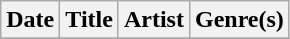<table class="wikitable" style="text-align: left;">
<tr>
<th>Date</th>
<th>Title</th>
<th>Artist</th>
<th>Genre(s)</th>
</tr>
<tr>
</tr>
</table>
